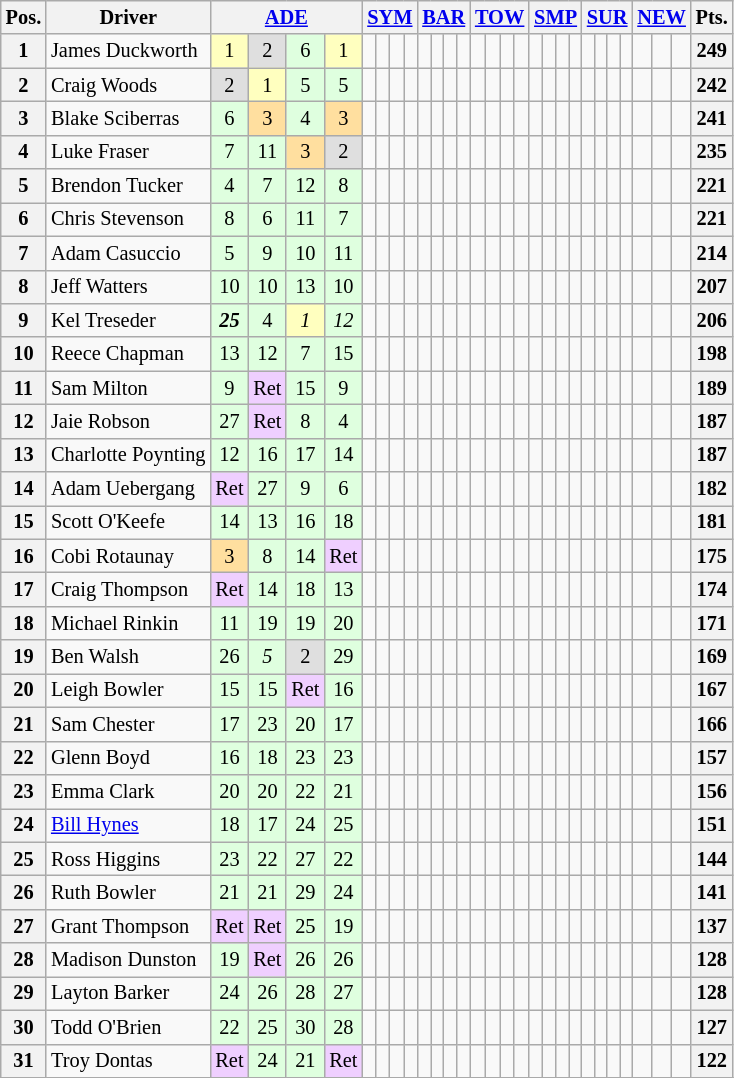<table class="wikitable" style="font-size: 85%; text-align: center;">
<tr>
<th>Pos.</th>
<th>Driver</th>
<th colspan="4"><a href='#'>ADE</a><br></th>
<th colspan="4"><a href='#'>SYM</a><br></th>
<th colspan="4"><a href='#'>BAR</a><br></th>
<th colspan="4"><a href='#'>TOW</a><br></th>
<th colspan="4"><a href='#'>SMP</a><br></th>
<th colspan="4"><a href='#'>SUR</a><br></th>
<th colspan="3"><a href='#'>NEW</a><br></th>
<th>Pts.</th>
</tr>
<tr>
<th>1</th>
<td align="left">James Duckworth</td>
<td style="background:#ffffbf;">1</td>
<td style="background:#dfdfdf;">2</td>
<td style="background:#dfffdf;">6</td>
<td style="background:#ffffbf;">1</td>
<td></td>
<td></td>
<td></td>
<td></td>
<td></td>
<td></td>
<td></td>
<td></td>
<td></td>
<td></td>
<td></td>
<td></td>
<td></td>
<td></td>
<td></td>
<td></td>
<td></td>
<td></td>
<td></td>
<td></td>
<td></td>
<td></td>
<td></td>
<th>249</th>
</tr>
<tr>
<th>2</th>
<td align="left">Craig Woods</td>
<td style="background:#dfdfdf;">2</td>
<td style="background:#ffffbf;">1</td>
<td style="background:#dfffdf;">5</td>
<td style="background:#dfffdf;">5</td>
<td></td>
<td></td>
<td></td>
<td></td>
<td></td>
<td></td>
<td></td>
<td></td>
<td></td>
<td></td>
<td></td>
<td></td>
<td></td>
<td></td>
<td></td>
<td></td>
<td></td>
<td></td>
<td></td>
<td></td>
<td></td>
<td></td>
<td></td>
<th>242</th>
</tr>
<tr>
<th>3</th>
<td align="left">Blake Sciberras</td>
<td style="background:#dfffdf;">6</td>
<td style="background:#ffdf9f;">3</td>
<td style="background:#dfffdf;">4</td>
<td style="background:#ffdf9f;">3</td>
<td></td>
<td></td>
<td></td>
<td></td>
<td></td>
<td></td>
<td></td>
<td></td>
<td></td>
<td></td>
<td></td>
<td></td>
<td></td>
<td></td>
<td></td>
<td></td>
<td></td>
<td></td>
<td></td>
<td></td>
<td></td>
<td></td>
<td></td>
<th>241</th>
</tr>
<tr>
<th>4</th>
<td align="left">Luke Fraser</td>
<td style="background:#dfffdf;">7</td>
<td style="background:#dfffdf;">11</td>
<td style="background:#ffdf9f;">3</td>
<td style="background:#dfdfdf;">2</td>
<td></td>
<td></td>
<td></td>
<td></td>
<td></td>
<td></td>
<td></td>
<td></td>
<td></td>
<td></td>
<td></td>
<td></td>
<td></td>
<td></td>
<td></td>
<td></td>
<td></td>
<td></td>
<td></td>
<td></td>
<td></td>
<td></td>
<td></td>
<th>235</th>
</tr>
<tr>
<th>5</th>
<td align="left">Brendon Tucker</td>
<td style="background:#dfffdf;">4</td>
<td style="background:#dfffdf;">7</td>
<td style="background:#dfffdf;">12</td>
<td style="background:#dfffdf;">8</td>
<td></td>
<td></td>
<td></td>
<td></td>
<td></td>
<td></td>
<td></td>
<td></td>
<td></td>
<td></td>
<td></td>
<td></td>
<td></td>
<td></td>
<td></td>
<td></td>
<td></td>
<td></td>
<td></td>
<td></td>
<td></td>
<td></td>
<td></td>
<th>221</th>
</tr>
<tr>
<th>6</th>
<td align="left">Chris Stevenson</td>
<td style="background:#dfffdf;">8</td>
<td style="background:#dfffdf;">6</td>
<td style="background:#dfffdf;">11</td>
<td style="background:#dfffdf;">7</td>
<td></td>
<td></td>
<td></td>
<td></td>
<td></td>
<td></td>
<td></td>
<td></td>
<td></td>
<td></td>
<td></td>
<td></td>
<td></td>
<td></td>
<td></td>
<td></td>
<td></td>
<td></td>
<td></td>
<td></td>
<td></td>
<td></td>
<td></td>
<th>221</th>
</tr>
<tr>
<th>7</th>
<td align="left">Adam Casuccio</td>
<td style="background:#dfffdf;">5</td>
<td style="background:#dfffdf;">9</td>
<td style="background:#dfffdf;">10</td>
<td style="background:#dfffdf;">11</td>
<td></td>
<td></td>
<td></td>
<td></td>
<td></td>
<td></td>
<td></td>
<td></td>
<td></td>
<td></td>
<td></td>
<td></td>
<td></td>
<td></td>
<td></td>
<td></td>
<td></td>
<td></td>
<td></td>
<td></td>
<td></td>
<td></td>
<td></td>
<th>214</th>
</tr>
<tr>
<th>8</th>
<td align="left">Jeff Watters</td>
<td style="background:#dfffdf;">10</td>
<td style="background:#dfffdf;">10</td>
<td style="background:#dfffdf;">13</td>
<td style="background:#dfffdf;">10</td>
<td></td>
<td></td>
<td></td>
<td></td>
<td></td>
<td></td>
<td></td>
<td></td>
<td></td>
<td></td>
<td></td>
<td></td>
<td></td>
<td></td>
<td></td>
<td></td>
<td></td>
<td></td>
<td></td>
<td></td>
<td></td>
<td></td>
<td></td>
<th>207</th>
</tr>
<tr>
<th>9</th>
<td align="left">Kel Treseder</td>
<td style="background:#dfffdf;"><strong><em>25</em></strong></td>
<td style="background:#dfffdf;">4</td>
<td style="background:#ffffbf;"><em>1</em></td>
<td style="background:#dfffdf;"><em>12</em></td>
<td></td>
<td></td>
<td></td>
<td></td>
<td></td>
<td></td>
<td></td>
<td></td>
<td></td>
<td></td>
<td></td>
<td></td>
<td></td>
<td></td>
<td></td>
<td></td>
<td></td>
<td></td>
<td></td>
<td></td>
<td></td>
<td></td>
<td></td>
<th>206</th>
</tr>
<tr>
<th>10</th>
<td align="left">Reece Chapman</td>
<td style="background:#dfffdf;">13</td>
<td style="background:#dfffdf;">12</td>
<td style="background:#dfffdf;">7</td>
<td style="background:#dfffdf;">15</td>
<td></td>
<td></td>
<td></td>
<td></td>
<td></td>
<td></td>
<td></td>
<td></td>
<td></td>
<td></td>
<td></td>
<td></td>
<td></td>
<td></td>
<td></td>
<td></td>
<td></td>
<td></td>
<td></td>
<td></td>
<td></td>
<td></td>
<td></td>
<th>198</th>
</tr>
<tr>
<th>11</th>
<td align="left">Sam Milton</td>
<td style="background:#dfffdf;">9</td>
<td style="background:#efcfff;">Ret</td>
<td style="background:#dfffdf;">15</td>
<td style="background:#dfffdf;">9</td>
<td></td>
<td></td>
<td></td>
<td></td>
<td></td>
<td></td>
<td></td>
<td></td>
<td></td>
<td></td>
<td></td>
<td></td>
<td></td>
<td></td>
<td></td>
<td></td>
<td></td>
<td></td>
<td></td>
<td></td>
<td></td>
<td></td>
<td></td>
<th>189</th>
</tr>
<tr>
<th>12</th>
<td align="left">Jaie Robson</td>
<td style="background:#dfffdf;">27</td>
<td style="background:#efcfff;">Ret</td>
<td style="background:#dfffdf;">8</td>
<td style="background:#dfffdf;">4</td>
<td></td>
<td></td>
<td></td>
<td></td>
<td></td>
<td></td>
<td></td>
<td></td>
<td></td>
<td></td>
<td></td>
<td></td>
<td></td>
<td></td>
<td></td>
<td></td>
<td></td>
<td></td>
<td></td>
<td></td>
<td></td>
<td></td>
<td></td>
<th>187</th>
</tr>
<tr>
<th>13</th>
<td align="left">Charlotte Poynting</td>
<td style="background:#dfffdf;">12</td>
<td style="background:#dfffdf;">16</td>
<td style="background:#dfffdf;">17</td>
<td style="background:#dfffdf;">14</td>
<td></td>
<td></td>
<td></td>
<td></td>
<td></td>
<td></td>
<td></td>
<td></td>
<td></td>
<td></td>
<td></td>
<td></td>
<td></td>
<td></td>
<td></td>
<td></td>
<td></td>
<td></td>
<td></td>
<td></td>
<td></td>
<td></td>
<td></td>
<th>187</th>
</tr>
<tr>
<th>14</th>
<td align="left">Adam Uebergang</td>
<td style="background:#efcfff;">Ret</td>
<td style="background:#dfffdf;">27</td>
<td style="background:#dfffdf;">9</td>
<td style="background:#dfffdf;">6</td>
<td></td>
<td></td>
<td></td>
<td></td>
<td></td>
<td></td>
<td></td>
<td></td>
<td></td>
<td></td>
<td></td>
<td></td>
<td></td>
<td></td>
<td></td>
<td></td>
<td></td>
<td></td>
<td></td>
<td></td>
<td></td>
<td></td>
<td></td>
<th>182</th>
</tr>
<tr>
<th>15</th>
<td align="left">Scott O'Keefe</td>
<td style="background:#dfffdf;">14</td>
<td style="background:#dfffdf;">13</td>
<td style="background:#dfffdf;">16</td>
<td style="background:#dfffdf;">18</td>
<td></td>
<td></td>
<td></td>
<td></td>
<td></td>
<td></td>
<td></td>
<td></td>
<td></td>
<td></td>
<td></td>
<td></td>
<td></td>
<td></td>
<td></td>
<td></td>
<td></td>
<td></td>
<td></td>
<td></td>
<td></td>
<td></td>
<td></td>
<th>181</th>
</tr>
<tr>
<th>16</th>
<td align="left">Cobi Rotaunay</td>
<td style="background:#ffdf9f;">3</td>
<td style="background:#dfffdf;">8</td>
<td style="background:#dfffdf;">14</td>
<td style="background:#efcfff;">Ret</td>
<td></td>
<td></td>
<td></td>
<td></td>
<td></td>
<td></td>
<td></td>
<td></td>
<td></td>
<td></td>
<td></td>
<td></td>
<td></td>
<td></td>
<td></td>
<td></td>
<td></td>
<td></td>
<td></td>
<td></td>
<td></td>
<td></td>
<td></td>
<th>175</th>
</tr>
<tr>
<th>17</th>
<td align="left">Craig Thompson</td>
<td style="background:#efcfff;">Ret</td>
<td style="background:#dfffdf;">14</td>
<td style="background:#dfffdf;">18</td>
<td style="background:#dfffdf;">13</td>
<td></td>
<td></td>
<td></td>
<td></td>
<td></td>
<td></td>
<td></td>
<td></td>
<td></td>
<td></td>
<td></td>
<td></td>
<td></td>
<td></td>
<td></td>
<td></td>
<td></td>
<td></td>
<td></td>
<td></td>
<td></td>
<td></td>
<td></td>
<th>174</th>
</tr>
<tr>
<th>18</th>
<td align="left">Michael Rinkin</td>
<td style="background:#dfffdf;">11</td>
<td style="background:#dfffdf;">19</td>
<td style="background:#dfffdf;">19</td>
<td style="background:#dfffdf;">20</td>
<td></td>
<td></td>
<td></td>
<td></td>
<td></td>
<td></td>
<td></td>
<td></td>
<td></td>
<td></td>
<td></td>
<td></td>
<td></td>
<td></td>
<td></td>
<td></td>
<td></td>
<td></td>
<td></td>
<td></td>
<td></td>
<td></td>
<td></td>
<th>171</th>
</tr>
<tr>
<th>19</th>
<td align="left">Ben Walsh</td>
<td style="background:#dfffdf;">26</td>
<td style="background:#dfffdf;"><em>5</em></td>
<td style="background:#dfdfdf;">2</td>
<td style="background:#dfffdf;">29</td>
<td></td>
<td></td>
<td></td>
<td></td>
<td></td>
<td></td>
<td></td>
<td></td>
<td></td>
<td></td>
<td></td>
<td></td>
<td></td>
<td></td>
<td></td>
<td></td>
<td></td>
<td></td>
<td></td>
<td></td>
<td></td>
<td></td>
<td></td>
<th>169</th>
</tr>
<tr>
<th>20</th>
<td align="left">Leigh Bowler</td>
<td style="background:#dfffdf;">15</td>
<td style="background:#dfffdf;">15</td>
<td style="background:#efcfff;">Ret</td>
<td style="background:#dfffdf;">16</td>
<td></td>
<td></td>
<td></td>
<td></td>
<td></td>
<td></td>
<td></td>
<td></td>
<td></td>
<td></td>
<td></td>
<td></td>
<td></td>
<td></td>
<td></td>
<td></td>
<td></td>
<td></td>
<td></td>
<td></td>
<td></td>
<td></td>
<td></td>
<th>167</th>
</tr>
<tr>
<th>21</th>
<td align="left">Sam Chester</td>
<td style="background:#dfffdf;">17</td>
<td style="background:#dfffdf;">23</td>
<td style="background:#dfffdf;">20</td>
<td style="background:#dfffdf;">17</td>
<td></td>
<td></td>
<td></td>
<td></td>
<td></td>
<td></td>
<td></td>
<td></td>
<td></td>
<td></td>
<td></td>
<td></td>
<td></td>
<td></td>
<td></td>
<td></td>
<td></td>
<td></td>
<td></td>
<td></td>
<td></td>
<td></td>
<td></td>
<th>166</th>
</tr>
<tr>
<th>22</th>
<td align="left">Glenn Boyd</td>
<td style="background:#dfffdf;">16</td>
<td style="background:#dfffdf;">18</td>
<td style="background:#dfffdf;">23</td>
<td style="background:#dfffdf;">23</td>
<td></td>
<td></td>
<td></td>
<td></td>
<td></td>
<td></td>
<td></td>
<td></td>
<td></td>
<td></td>
<td></td>
<td></td>
<td></td>
<td></td>
<td></td>
<td></td>
<td></td>
<td></td>
<td></td>
<td></td>
<td></td>
<td></td>
<td></td>
<th>157</th>
</tr>
<tr>
<th>23</th>
<td align="left">Emma Clark</td>
<td style="background:#dfffdf;">20</td>
<td style="background:#dfffdf;">20</td>
<td style="background:#dfffdf;">22</td>
<td style="background:#dfffdf;">21</td>
<td></td>
<td></td>
<td></td>
<td></td>
<td></td>
<td></td>
<td></td>
<td></td>
<td></td>
<td></td>
<td></td>
<td></td>
<td></td>
<td></td>
<td></td>
<td></td>
<td></td>
<td></td>
<td></td>
<td></td>
<td></td>
<td></td>
<td></td>
<th>156</th>
</tr>
<tr>
<th>24</th>
<td align="left"><a href='#'>Bill Hynes</a></td>
<td style="background:#dfffdf;">18</td>
<td style="background:#dfffdf;">17</td>
<td style="background:#dfffdf;">24</td>
<td style="background:#dfffdf;">25</td>
<td></td>
<td></td>
<td></td>
<td></td>
<td></td>
<td></td>
<td></td>
<td></td>
<td></td>
<td></td>
<td></td>
<td></td>
<td></td>
<td></td>
<td></td>
<td></td>
<td></td>
<td></td>
<td></td>
<td></td>
<td></td>
<td></td>
<td></td>
<th>151</th>
</tr>
<tr>
<th>25</th>
<td align="left">Ross Higgins</td>
<td style="background:#dfffdf;">23</td>
<td style="background:#dfffdf;">22</td>
<td style="background:#dfffdf;">27</td>
<td style="background:#dfffdf;">22</td>
<td></td>
<td></td>
<td></td>
<td></td>
<td></td>
<td></td>
<td></td>
<td></td>
<td></td>
<td></td>
<td></td>
<td></td>
<td></td>
<td></td>
<td></td>
<td></td>
<td></td>
<td></td>
<td></td>
<td></td>
<td></td>
<td></td>
<td></td>
<th>144</th>
</tr>
<tr>
<th>26</th>
<td align="left">Ruth Bowler</td>
<td style="background:#dfffdf;">21</td>
<td style="background:#dfffdf;">21</td>
<td style="background:#dfffdf;">29</td>
<td style="background:#dfffdf;">24</td>
<td></td>
<td></td>
<td></td>
<td></td>
<td></td>
<td></td>
<td></td>
<td></td>
<td></td>
<td></td>
<td></td>
<td></td>
<td></td>
<td></td>
<td></td>
<td></td>
<td></td>
<td></td>
<td></td>
<td></td>
<td></td>
<td></td>
<td></td>
<th>141</th>
</tr>
<tr>
<th>27</th>
<td align="left">Grant Thompson</td>
<td style="background:#efcfff;">Ret</td>
<td style="background:#efcfff;">Ret</td>
<td style="background:#dfffdf;">25</td>
<td style="background:#dfffdf;">19</td>
<td></td>
<td></td>
<td></td>
<td></td>
<td></td>
<td></td>
<td></td>
<td></td>
<td></td>
<td></td>
<td></td>
<td></td>
<td></td>
<td></td>
<td></td>
<td></td>
<td></td>
<td></td>
<td></td>
<td></td>
<td></td>
<td></td>
<td></td>
<th>137</th>
</tr>
<tr>
<th>28</th>
<td align="left">Madison Dunston</td>
<td style="background:#dfffdf;">19</td>
<td style="background:#efcfff;">Ret</td>
<td style="background:#dfffdf;">26</td>
<td style="background:#dfffdf;">26</td>
<td></td>
<td></td>
<td></td>
<td></td>
<td></td>
<td></td>
<td></td>
<td></td>
<td></td>
<td></td>
<td></td>
<td></td>
<td></td>
<td></td>
<td></td>
<td></td>
<td></td>
<td></td>
<td></td>
<td></td>
<td></td>
<td></td>
<td></td>
<th>128</th>
</tr>
<tr>
<th>29</th>
<td align="left">Layton Barker</td>
<td style="background:#dfffdf;">24</td>
<td style="background:#dfffdf;">26</td>
<td style="background:#dfffdf;">28</td>
<td style="background:#dfffdf;">27</td>
<td></td>
<td></td>
<td></td>
<td></td>
<td></td>
<td></td>
<td></td>
<td></td>
<td></td>
<td></td>
<td></td>
<td></td>
<td></td>
<td></td>
<td></td>
<td></td>
<td></td>
<td></td>
<td></td>
<td></td>
<td></td>
<td></td>
<td></td>
<th>128</th>
</tr>
<tr>
<th>30</th>
<td align="left">Todd O'Brien</td>
<td style="background:#dfffdf;">22</td>
<td style="background:#dfffdf;">25</td>
<td style="background:#dfffdf;">30</td>
<td style="background:#dfffdf;">28</td>
<td></td>
<td></td>
<td></td>
<td></td>
<td></td>
<td></td>
<td></td>
<td></td>
<td></td>
<td></td>
<td></td>
<td></td>
<td></td>
<td></td>
<td></td>
<td></td>
<td></td>
<td></td>
<td></td>
<td></td>
<td></td>
<td></td>
<td></td>
<th>127</th>
</tr>
<tr>
<th>31</th>
<td align="left">Troy Dontas</td>
<td style="background:#efcfff;">Ret</td>
<td style="background:#dfffdf;">24</td>
<td style="background:#dfffdf;">21</td>
<td style="background:#efcfff;">Ret</td>
<td></td>
<td></td>
<td></td>
<td></td>
<td></td>
<td></td>
<td></td>
<td></td>
<td></td>
<td></td>
<td></td>
<td></td>
<td></td>
<td></td>
<td></td>
<td></td>
<td></td>
<td></td>
<td></td>
<td></td>
<td></td>
<td></td>
<td></td>
<th>122</th>
</tr>
<tr>
</tr>
</table>
